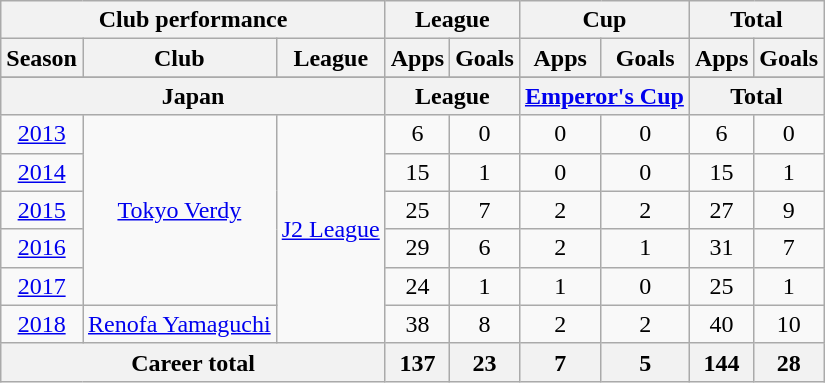<table class="wikitable" style="text-align:center">
<tr>
<th colspan=3>Club performance</th>
<th colspan=2>League</th>
<th colspan=2>Cup</th>
<th colspan=2>Total</th>
</tr>
<tr>
<th>Season</th>
<th>Club</th>
<th>League</th>
<th>Apps</th>
<th>Goals</th>
<th>Apps</th>
<th>Goals</th>
<th>Apps</th>
<th>Goals</th>
</tr>
<tr>
</tr>
<tr>
<th colspan=3>Japan</th>
<th colspan=2>League</th>
<th colspan=2><a href='#'>Emperor's Cup</a></th>
<th colspan=2>Total</th>
</tr>
<tr>
<td><a href='#'>2013</a></td>
<td rowspan="5"><a href='#'>Tokyo Verdy</a></td>
<td rowspan="6"><a href='#'>J2 League</a></td>
<td>6</td>
<td>0</td>
<td>0</td>
<td>0</td>
<td>6</td>
<td>0</td>
</tr>
<tr>
<td><a href='#'>2014</a></td>
<td>15</td>
<td>1</td>
<td>0</td>
<td>0</td>
<td>15</td>
<td>1</td>
</tr>
<tr>
<td><a href='#'>2015</a></td>
<td>25</td>
<td>7</td>
<td>2</td>
<td>2</td>
<td>27</td>
<td>9</td>
</tr>
<tr>
<td><a href='#'>2016</a></td>
<td>29</td>
<td>6</td>
<td>2</td>
<td>1</td>
<td>31</td>
<td>7</td>
</tr>
<tr>
<td><a href='#'>2017</a></td>
<td>24</td>
<td>1</td>
<td>1</td>
<td>0</td>
<td>25</td>
<td>1</td>
</tr>
<tr>
<td><a href='#'>2018</a></td>
<td rowspan=1><a href='#'>Renofa Yamaguchi</a></td>
<td>38</td>
<td>8</td>
<td>2</td>
<td>2</td>
<td>40</td>
<td>10</td>
</tr>
<tr>
<th colspan="3">Career total</th>
<th>137</th>
<th>23</th>
<th>7</th>
<th>5</th>
<th>144</th>
<th>28</th>
</tr>
</table>
